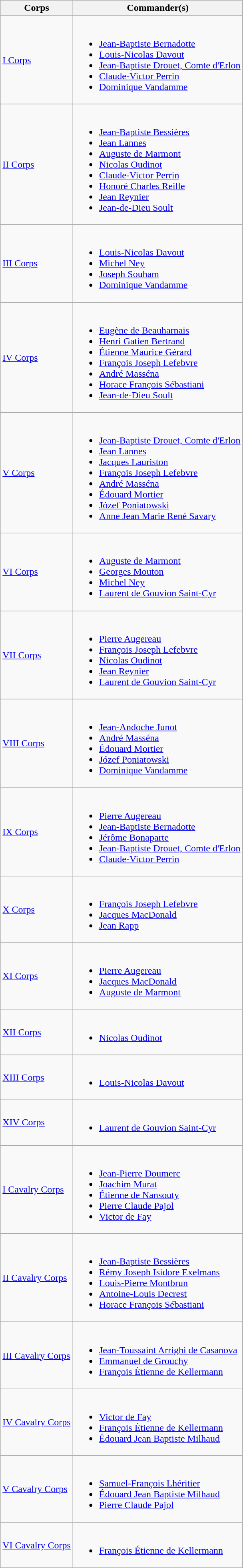<table class="wikitable">
<tr>
<th>Corps</th>
<th>Commander(s)</th>
</tr>
<tr>
<td><a href='#'>I Corps</a></td>
<td><br><ul><li><a href='#'>Jean-Baptiste Bernadotte</a></li><li><a href='#'>Louis-Nicolas Davout</a></li><li><a href='#'>Jean-Baptiste Drouet, Comte d'Erlon</a></li><li><a href='#'>Claude-Victor Perrin</a></li><li><a href='#'>Dominique Vandamme</a></li></ul></td>
</tr>
<tr>
<td><a href='#'>II Corps</a></td>
<td><br><ul><li><a href='#'>Jean-Baptiste Bessières</a></li><li><a href='#'>Jean Lannes</a></li><li><a href='#'>Auguste de Marmont</a></li><li><a href='#'>Nicolas Oudinot</a></li><li><a href='#'>Claude-Victor Perrin</a></li><li><a href='#'>Honoré Charles Reille</a></li><li><a href='#'>Jean Reynier</a></li><li><a href='#'>Jean-de-Dieu Soult</a></li></ul></td>
</tr>
<tr>
<td><a href='#'>III Corps</a></td>
<td><br><ul><li><a href='#'>Louis-Nicolas Davout</a></li><li><a href='#'>Michel Ney</a></li><li><a href='#'>Joseph Souham</a></li><li><a href='#'>Dominique Vandamme</a></li></ul></td>
</tr>
<tr>
<td><a href='#'>IV Corps</a></td>
<td><br><ul><li><a href='#'>Eugène de Beauharnais</a></li><li><a href='#'>Henri Gatien Bertrand</a></li><li><a href='#'>Étienne Maurice Gérard</a></li><li><a href='#'>François Joseph Lefebvre</a></li><li><a href='#'>André Masséna</a></li><li><a href='#'>Horace François Sébastiani</a></li><li><a href='#'>Jean-de-Dieu Soult</a></li></ul></td>
</tr>
<tr>
<td><a href='#'>V Corps</a></td>
<td><br><ul><li><a href='#'>Jean-Baptiste Drouet, Comte d'Erlon</a></li><li><a href='#'>Jean Lannes</a></li><li><a href='#'>Jacques Lauriston</a></li><li><a href='#'>François Joseph Lefebvre</a></li><li><a href='#'>André Masséna</a></li><li><a href='#'>Édouard Mortier</a></li><li><a href='#'>Józef Poniatowski</a></li><li><a href='#'>Anne Jean Marie René Savary</a></li></ul></td>
</tr>
<tr>
<td><a href='#'>VI Corps</a></td>
<td><br><ul><li><a href='#'>Auguste de Marmont</a></li><li><a href='#'>Georges Mouton</a></li><li><a href='#'>Michel Ney</a></li><li><a href='#'>Laurent de Gouvion Saint-Cyr</a></li></ul></td>
</tr>
<tr>
<td><a href='#'>VII Corps</a></td>
<td><br><ul><li><a href='#'>Pierre Augereau</a></li><li><a href='#'>François Joseph Lefebvre</a></li><li><a href='#'>Nicolas Oudinot</a></li><li><a href='#'>Jean Reynier</a></li><li><a href='#'>Laurent de Gouvion Saint-Cyr</a></li></ul></td>
</tr>
<tr>
<td><a href='#'>VIII Corps</a></td>
<td><br><ul><li><a href='#'>Jean-Andoche Junot</a></li><li><a href='#'>André Masséna</a></li><li><a href='#'>Édouard Mortier</a></li><li><a href='#'>Józef Poniatowski</a></li><li><a href='#'>Dominique Vandamme</a></li></ul></td>
</tr>
<tr>
<td><a href='#'>IX Corps</a></td>
<td><br><ul><li><a href='#'>Pierre Augereau</a></li><li><a href='#'>Jean-Baptiste Bernadotte</a></li><li><a href='#'>Jérôme Bonaparte</a></li><li><a href='#'>Jean-Baptiste Drouet, Comte d'Erlon</a></li><li><a href='#'>Claude-Victor Perrin</a></li></ul></td>
</tr>
<tr>
<td><a href='#'>X Corps</a></td>
<td><br><ul><li><a href='#'>François Joseph Lefebvre</a></li><li><a href='#'>Jacques MacDonald</a></li><li><a href='#'>Jean Rapp</a></li></ul></td>
</tr>
<tr>
<td><a href='#'>XI Corps</a></td>
<td><br><ul><li><a href='#'>Pierre Augereau</a></li><li><a href='#'>Jacques MacDonald</a></li><li><a href='#'>Auguste de Marmont</a></li></ul></td>
</tr>
<tr>
<td><a href='#'>XII Corps</a></td>
<td><br><ul><li><a href='#'>Nicolas Oudinot</a></li></ul></td>
</tr>
<tr>
<td><a href='#'>XIII Corps</a></td>
<td><br><ul><li><a href='#'>Louis-Nicolas Davout</a></li></ul></td>
</tr>
<tr>
<td><a href='#'>XIV Corps</a></td>
<td><br><ul><li><a href='#'>Laurent de Gouvion Saint-Cyr</a></li></ul></td>
</tr>
<tr>
<td><a href='#'>I Cavalry Corps</a></td>
<td><br><ul><li><a href='#'>Jean-Pierre Doumerc</a></li><li><a href='#'>Joachim Murat</a></li><li><a href='#'>Étienne de Nansouty</a></li><li><a href='#'>Pierre Claude Pajol</a></li><li><a href='#'>Victor de Fay</a></li></ul></td>
</tr>
<tr>
<td><a href='#'>II Cavalry Corps</a></td>
<td><br><ul><li><a href='#'>Jean-Baptiste Bessières</a></li><li><a href='#'>Rémy Joseph Isidore Exelmans</a></li><li><a href='#'>Louis-Pierre Montbrun</a></li><li><a href='#'>Antoine-Louis Decrest</a></li><li><a href='#'>Horace François Sébastiani</a></li></ul></td>
</tr>
<tr>
<td><a href='#'>III Cavalry Corps</a></td>
<td><br><ul><li><a href='#'>Jean-Toussaint Arrighi de Casanova</a></li><li><a href='#'>Emmanuel de Grouchy</a></li><li><a href='#'>François Étienne de Kellermann</a></li></ul></td>
</tr>
<tr>
<td><a href='#'>IV Cavalry Corps</a></td>
<td><br><ul><li><a href='#'>Victor de Fay</a></li><li><a href='#'>François Étienne de Kellermann</a></li><li><a href='#'>Édouard Jean Baptiste Milhaud</a></li></ul></td>
</tr>
<tr>
<td><a href='#'>V Cavalry Corps</a></td>
<td><br><ul><li><a href='#'>Samuel-François Lhéritier</a></li><li><a href='#'>Édouard Jean Baptiste Milhaud</a></li><li><a href='#'>Pierre Claude Pajol</a></li></ul></td>
</tr>
<tr>
<td><a href='#'>VI Cavalry Corps</a></td>
<td><br><ul><li><a href='#'>François Étienne de Kellermann</a></li></ul></td>
</tr>
</table>
